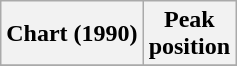<table class="wikitable sortable plainrowheaders" style="text-align:center">
<tr>
<th>Chart (1990)</th>
<th>Peak<br>position</th>
</tr>
<tr>
</tr>
</table>
